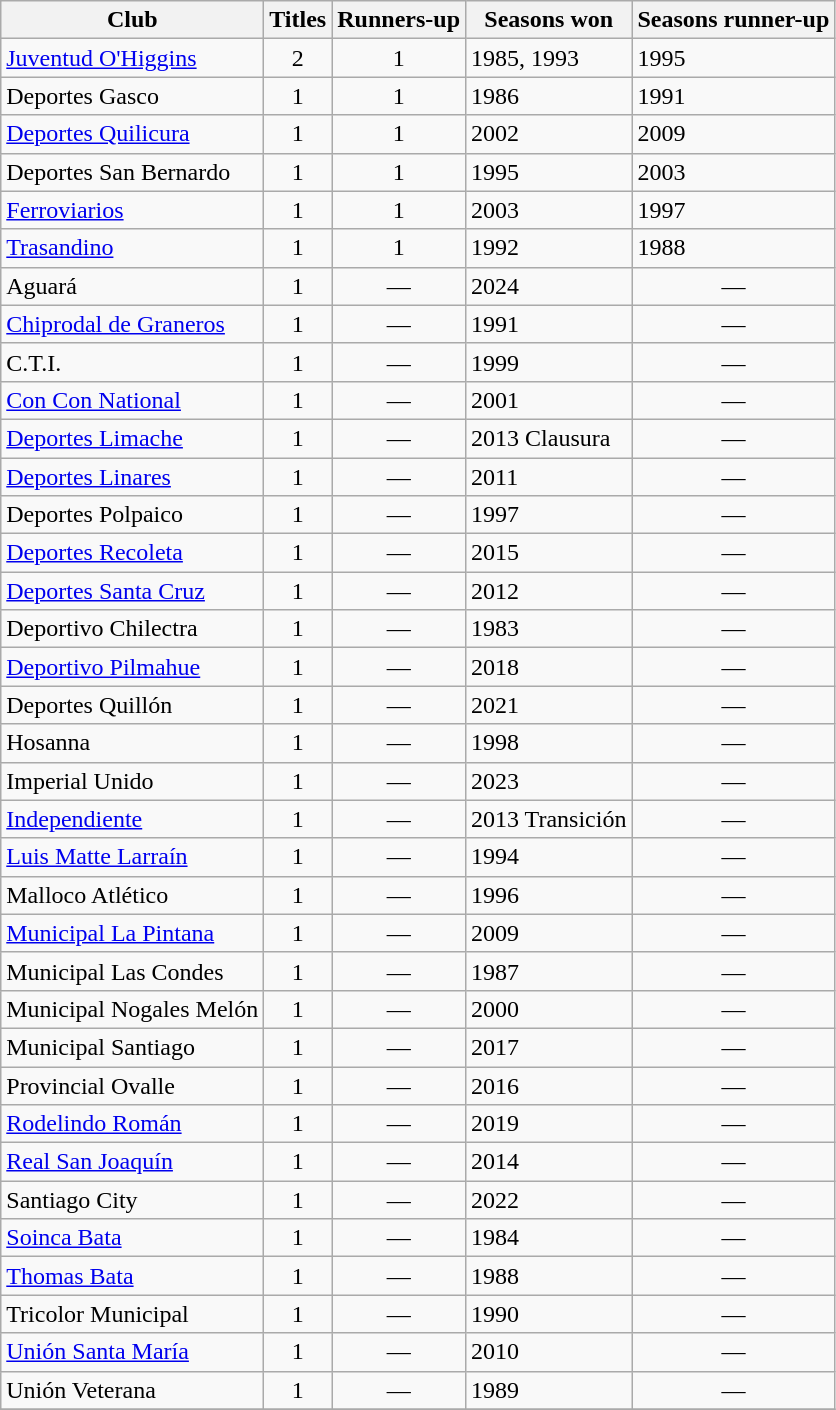<table class="wikitable sortable plainrowheaders">
<tr>
<th scope=col>Club</th>
<th scope=col>Titles</th>
<th scope=col>Runners-up</th>
<th scope=col>Seasons won</th>
<th scope=col>Seasons runner-up</th>
</tr>
<tr>
<td><a href='#'>Juventud O'Higgins</a></td>
<td align=center>2</td>
<td align=center>1</td>
<td>1985, 1993</td>
<td>1995</td>
</tr>
<tr>
<td>Deportes Gasco</td>
<td align=center>1</td>
<td align=center>1</td>
<td>1986</td>
<td>1991</td>
</tr>
<tr>
<td><a href='#'>Deportes Quilicura</a></td>
<td align=center>1</td>
<td align=center>1</td>
<td>2002</td>
<td>2009</td>
</tr>
<tr>
<td>Deportes San Bernardo</td>
<td align=center>1</td>
<td align=center>1</td>
<td>1995</td>
<td>2003</td>
</tr>
<tr>
<td><a href='#'>Ferroviarios</a></td>
<td align=center>1</td>
<td align=center>1</td>
<td>2003</td>
<td>1997</td>
</tr>
<tr>
<td><a href='#'>Trasandino</a></td>
<td align=center>1</td>
<td align=center>1</td>
<td>1992</td>
<td>1988</td>
</tr>
<tr>
<td>Aguará</td>
<td align=center>1</td>
<td align=center>—</td>
<td>2024</td>
<td align=center>—</td>
</tr>
<tr>
<td><a href='#'>Chiprodal de Graneros</a></td>
<td align=center>1</td>
<td align=center>—</td>
<td>1991</td>
<td align=center>—</td>
</tr>
<tr>
<td>C.T.I.</td>
<td align=center>1</td>
<td align=center>—</td>
<td>1999</td>
<td align=center>—</td>
</tr>
<tr>
<td><a href='#'>Con Con National</a></td>
<td align=center>1</td>
<td align=center>—</td>
<td>2001</td>
<td align=center>—</td>
</tr>
<tr>
<td><a href='#'>Deportes Limache</a></td>
<td align=center>1</td>
<td align=center>—</td>
<td>2013 Clausura</td>
<td align=center>—</td>
</tr>
<tr>
<td><a href='#'>Deportes Linares</a></td>
<td align=center>1</td>
<td align=center>—</td>
<td>2011</td>
<td align=center>—</td>
</tr>
<tr>
<td>Deportes Polpaico</td>
<td align=center>1</td>
<td align=center>—</td>
<td>1997</td>
<td align=center>—</td>
</tr>
<tr>
<td><a href='#'>Deportes Recoleta</a></td>
<td align=center>1</td>
<td align=center>—</td>
<td>2015</td>
<td align=center>—</td>
</tr>
<tr>
<td><a href='#'>Deportes Santa Cruz</a></td>
<td align=center>1</td>
<td align=center>—</td>
<td>2012</td>
<td align=center>—</td>
</tr>
<tr>
<td>Deportivo Chilectra</td>
<td align=center>1</td>
<td align=center>—</td>
<td>1983</td>
<td align=center>—</td>
</tr>
<tr>
<td><a href='#'>Deportivo Pilmahue</a></td>
<td align=center>1</td>
<td align=center>—</td>
<td>2018</td>
<td align=center>—</td>
</tr>
<tr>
<td>Deportes Quillón</td>
<td align=center>1</td>
<td align=center>—</td>
<td>2021</td>
<td align=center>—</td>
</tr>
<tr>
<td>Hosanna</td>
<td align=center>1</td>
<td align=center>—</td>
<td>1998</td>
<td align=center>—</td>
</tr>
<tr>
<td>Imperial Unido</td>
<td align=center>1</td>
<td align=center>—</td>
<td>2023</td>
<td align=center>—</td>
</tr>
<tr>
<td><a href='#'>Independiente</a></td>
<td align=center>1</td>
<td align=center>—</td>
<td>2013 Transición</td>
<td align=center>—</td>
</tr>
<tr>
<td><a href='#'>Luis Matte Larraín</a></td>
<td align=center>1</td>
<td align=center>—</td>
<td>1994</td>
<td align=center>—</td>
</tr>
<tr>
<td>Malloco Atlético</td>
<td align=center>1</td>
<td align=center>—</td>
<td>1996</td>
<td align=center>—</td>
</tr>
<tr>
<td><a href='#'>Municipal La Pintana</a></td>
<td align=center>1</td>
<td align=center>—</td>
<td>2009</td>
<td align=center>—</td>
</tr>
<tr>
<td>Municipal Las Condes</td>
<td align=center>1</td>
<td align=center>—</td>
<td>1987</td>
<td align=center>—</td>
</tr>
<tr>
<td>Municipal Nogales Melón</td>
<td align=center>1</td>
<td align=center>—</td>
<td>2000</td>
<td align=center>—</td>
</tr>
<tr>
<td>Municipal Santiago</td>
<td align=center>1</td>
<td align=center>—</td>
<td>2017</td>
<td align=center>—</td>
</tr>
<tr>
<td>Provincial Ovalle</td>
<td align=center>1</td>
<td align=center>—</td>
<td>2016</td>
<td align=center>—</td>
</tr>
<tr>
<td><a href='#'>Rodelindo Román</a></td>
<td align=center>1</td>
<td align=center>—</td>
<td>2019</td>
<td align=center>—</td>
</tr>
<tr>
<td><a href='#'>Real San Joaquín</a></td>
<td align=center>1</td>
<td align=center>—</td>
<td>2014</td>
<td align=center>—</td>
</tr>
<tr>
<td>Santiago City</td>
<td align=center>1</td>
<td align=center>—</td>
<td>2022</td>
<td align=center>—</td>
</tr>
<tr>
<td><a href='#'>Soinca Bata</a></td>
<td align=center>1</td>
<td align=center>—</td>
<td>1984</td>
<td align=center>—</td>
</tr>
<tr>
<td><a href='#'>Thomas Bata</a></td>
<td align=center>1</td>
<td align=center>—</td>
<td>1988</td>
<td align=center>—</td>
</tr>
<tr>
<td>Tricolor Municipal</td>
<td align=center>1</td>
<td align=center>—</td>
<td>1990</td>
<td align=center>—</td>
</tr>
<tr>
<td><a href='#'>Unión Santa María</a></td>
<td align=center>1</td>
<td align=center>—</td>
<td>2010</td>
<td align=center>—</td>
</tr>
<tr>
<td>Unión Veterana</td>
<td align=center>1</td>
<td align=center>—</td>
<td>1989</td>
<td align=center>—</td>
</tr>
<tr>
</tr>
</table>
